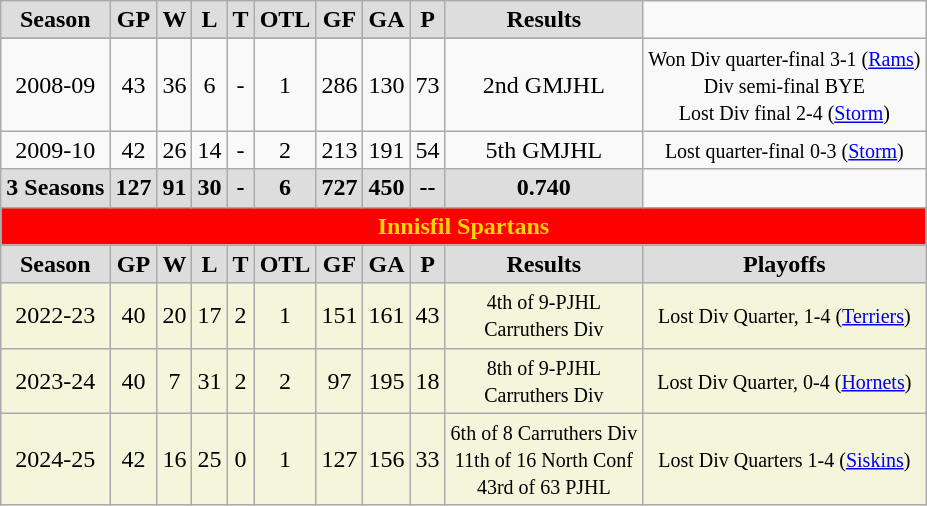<table class="wikitable">
<tr align="center"  bgcolor="#dddddd">
<td><strong>Season</strong></td>
<td><strong>GP</strong></td>
<td><strong>W</strong></td>
<td><strong>L</strong></td>
<td><strong>T</strong></td>
<td><strong>OTL</strong></td>
<td><strong>GF</strong></td>
<td><strong>GA</strong></td>
<td><strong>P</strong></td>
<td><strong>Results</strong></td>
</tr>
<tr align="center"|2007-08   ||42    ||29   ||10   ||-   ||3    ||228   ||129    ||61   ||3rd GMJHL  ||>
</tr>
<tr align="center">
<td>2008-09</td>
<td>43</td>
<td>36</td>
<td>6</td>
<td>-</td>
<td>1</td>
<td>286</td>
<td>130</td>
<td>73</td>
<td>2nd GMJHL</td>
<td><small>Won Div quarter-final 3-1 (<a href='#'>Rams</a>)<br>Div semi-final BYE<br>Lost Div final 2-4 (<a href='#'>Storm</a>)</small></td>
</tr>
<tr align="center">
<td>2009-10</td>
<td>42</td>
<td>26</td>
<td>14</td>
<td>-</td>
<td>2</td>
<td>213</td>
<td>191</td>
<td>54</td>
<td>5th GMJHL</td>
<td><small>Lost quarter-final 0-3 (<a href='#'>Storm</a>)</small></td>
</tr>
<tr align="center"  bgcolor="#dddddd">
<td><strong>3 Seasons</strong></td>
<td><strong>127</strong></td>
<td><strong>91</strong></td>
<td><strong>30</strong></td>
<td><strong>-</strong></td>
<td><strong>6</strong></td>
<td><strong>727</strong></td>
<td><strong>450</strong></td>
<td><strong>--</strong></td>
<td><strong>0.740</strong></td>
</tr>
<tr align="center"  bgcolor="red"  style="color:gold">
<td colspan=12><strong>Innisfil Spartans</strong></td>
</tr>
<tr align="center"  bgcolor="#dddddd">
<td><strong>Season</strong></td>
<td><strong>GP</strong></td>
<td><strong>W</strong></td>
<td><strong>L</strong></td>
<td><strong>T</strong></td>
<td><strong>OTL</strong></td>
<td><strong>GF</strong></td>
<td><strong>GA</strong></td>
<td><strong>P</strong></td>
<td><strong>Results</strong></td>
<td><strong>Playoffs</strong></td>
</tr>
<tr align="center" bgcolor=beige>
<td>2022-23</td>
<td>40</td>
<td>20</td>
<td>17</td>
<td>2</td>
<td>1</td>
<td>151</td>
<td>161</td>
<td>43</td>
<td><small>4th of 9-PJHL<br>Carruthers Div</small></td>
<td><small>Lost Div Quarter, 1-4 (<a href='#'>Terriers</a>)</small></td>
</tr>
<tr align="center" bgcolor=beige>
<td>2023-24</td>
<td>40</td>
<td>7</td>
<td>31</td>
<td>2</td>
<td>2</td>
<td>97</td>
<td>195</td>
<td>18</td>
<td><small>8th of 9-PJHL<br>Carruthers Div</small></td>
<td><small>Lost Div Quarter, 0-4 (<a href='#'>Hornets</a>)</small></td>
</tr>
<tr align="center" bgcolor=beige>
<td>2024-25</td>
<td>42</td>
<td>16</td>
<td>25</td>
<td>0</td>
<td>1</td>
<td>127</td>
<td>156</td>
<td>33</td>
<td><small>6th of 8 Carruthers Div<br>11th of 16 North Conf<br>43rd of 63 PJHL</small></td>
<td><small>Lost Div Quarters 1-4 (<a href='#'>Siskins</a>)</small></td>
</tr>
</table>
